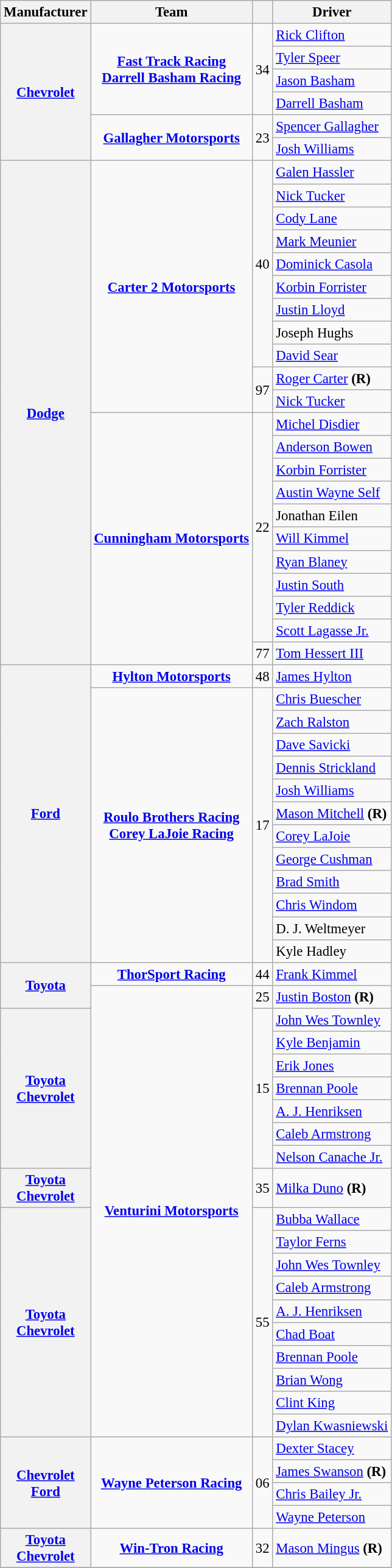<table class="wikitable" style="font-size: 95%;">
<tr>
<th>Manufacturer</th>
<th>Team</th>
<th></th>
<th>Driver</th>
</tr>
<tr>
<th rowspan=6><a href='#'>Chevrolet</a></th>
<td rowspan=4 style="text-align:center;"><strong><a href='#'>Fast Track Racing</a></strong> <small></small> <br> <strong><a href='#'>Darrell Basham Racing</a></strong> <small></small></td>
<td rowspan=4>34</td>
<td><a href='#'>Rick Clifton</a> <small></small> </td>
</tr>
<tr>
<td><a href='#'>Tyler Speer</a> <small></small> </td>
</tr>
<tr>
<td><a href='#'>Jason Basham</a> <small></small></td>
</tr>
<tr>
<td><a href='#'>Darrell Basham</a> <small></small></td>
</tr>
<tr>
<td rowspan=2 style="text-align:center;"><strong><a href='#'>Gallagher Motorsports</a></strong></td>
<td rowspan=2>23</td>
<td><a href='#'>Spencer Gallagher</a> <small></small></td>
</tr>
<tr>
<td><a href='#'>Josh Williams</a> <small></small></td>
</tr>
<tr>
<th rowspan=22><a href='#'>Dodge</a></th>
<td rowspan=11 style="text-align:center;"><strong><a href='#'>Carter 2 Motorsports</a></strong></td>
<td rowspan=9>40</td>
<td><a href='#'>Galen Hassler</a> <small></small></td>
</tr>
<tr>
<td><a href='#'>Nick Tucker</a> <small></small></td>
</tr>
<tr>
<td><a href='#'>Cody Lane</a> <small></small></td>
</tr>
<tr>
<td><a href='#'>Mark Meunier</a> <small></small></td>
</tr>
<tr>
<td><a href='#'>Dominick Casola</a> <small></small></td>
</tr>
<tr>
<td><a href='#'>Korbin Forrister</a> <small></small></td>
</tr>
<tr>
<td><a href='#'>Justin Lloyd</a> <small></small></td>
</tr>
<tr>
<td>Joseph Hughs <small></small></td>
</tr>
<tr>
<td><a href='#'>David Sear</a> <small></small></td>
</tr>
<tr>
<td rowspan=2>97</td>
<td><a href='#'>Roger Carter</a> <strong>(R)</strong> <small></small></td>
</tr>
<tr>
<td><a href='#'>Nick Tucker</a> <small></small></td>
</tr>
<tr>
<td rowspan=11 style="text-align:center;"><strong><a href='#'>Cunningham Motorsports</a></strong></td>
<td rowspan=10>22</td>
<td><a href='#'>Michel Disdier</a></td>
</tr>
<tr>
<td><a href='#'>Anderson Bowen</a></td>
</tr>
<tr>
<td><a href='#'>Korbin Forrister</a></td>
</tr>
<tr>
<td><a href='#'>Austin Wayne Self</a></td>
</tr>
<tr>
<td>Jonathan Eilen</td>
</tr>
<tr>
<td><a href='#'>Will Kimmel</a></td>
</tr>
<tr>
<td><a href='#'>Ryan Blaney</a></td>
</tr>
<tr>
<td><a href='#'>Justin South</a></td>
</tr>
<tr>
<td><a href='#'>Tyler Reddick</a></td>
</tr>
<tr>
<td><a href='#'>Scott Lagasse Jr.</a></td>
</tr>
<tr>
<td>77</td>
<td><a href='#'>Tom Hessert III</a></td>
</tr>
<tr>
<th rowspan=13><a href='#'>Ford</a></th>
<td style="text-align:center;"><strong><a href='#'>Hylton Motorsports</a></strong></td>
<td>48</td>
<td><a href='#'>James Hylton</a></td>
</tr>
<tr>
<td rowspan=12 style="text-align:center;"><strong><a href='#'>Roulo Brothers Racing</a></strong> <small></small> <br> <strong><a href='#'>Corey LaJoie Racing</a></strong> <small></small></td>
<td rowspan=12>17</td>
<td><a href='#'>Chris Buescher</a> <small></small></td>
</tr>
<tr>
<td><a href='#'>Zach Ralston</a> <small></small></td>
</tr>
<tr>
<td><a href='#'>Dave Savicki</a> <small></small></td>
</tr>
<tr>
<td><a href='#'>Dennis Strickland</a> <small></small></td>
</tr>
<tr>
<td><a href='#'>Josh Williams</a> <small></small></td>
</tr>
<tr>
<td><a href='#'>Mason Mitchell</a> <strong>(R)</strong> <small></small></td>
</tr>
<tr>
<td><a href='#'>Corey LaJoie</a> <small></small></td>
</tr>
<tr>
<td><a href='#'>George Cushman</a> <small></small></td>
</tr>
<tr>
<td><a href='#'>Brad Smith</a> <small></small></td>
</tr>
<tr>
<td><a href='#'>Chris Windom</a> <small></small></td>
</tr>
<tr>
<td>D. J. Weltmeyer <small></small></td>
</tr>
<tr>
<td>Kyle Hadley <small></small></td>
</tr>
<tr>
<th rowspan=2><a href='#'>Toyota</a></th>
<td style="text-align:center;"><strong><a href='#'>ThorSport Racing</a></strong></td>
<td>44</td>
<td><a href='#'>Frank Kimmel</a></td>
</tr>
<tr>
<td rowspan=19 style="text-align:center;"><strong><a href='#'>Venturini Motorsports</a></strong></td>
<td>25</td>
<td><a href='#'>Justin Boston</a> <strong>(R)</strong></td>
</tr>
<tr>
<th rowspan=7><a href='#'>Toyota</a> <small></small> <br> <a href='#'>Chevrolet</a> <small></small></th>
<td rowspan=7>15</td>
<td><a href='#'>John Wes Townley</a> <small></small></td>
</tr>
<tr>
<td><a href='#'>Kyle Benjamin</a> <small></small></td>
</tr>
<tr>
<td><a href='#'>Erik Jones</a> <small></small></td>
</tr>
<tr>
<td><a href='#'>Brennan Poole</a> <small></small></td>
</tr>
<tr>
<td><a href='#'>A. J. Henriksen</a> <small></small></td>
</tr>
<tr>
<td><a href='#'>Caleb Armstrong</a> <small></small></td>
</tr>
<tr>
<td><a href='#'>Nelson Canache Jr.</a> <small></small></td>
</tr>
<tr>
<th><a href='#'>Toyota</a> <small></small> <br> <a href='#'>Chevrolet</a> <small></small></th>
<td>35</td>
<td><a href='#'>Milka Duno</a> <strong>(R)</strong></td>
</tr>
<tr>
<th rowspan=10><a href='#'>Toyota</a> <small></small> <br> <a href='#'>Chevrolet</a> <small></small></th>
<td rowspan=10>55</td>
<td><a href='#'>Bubba Wallace</a> <small></small></td>
</tr>
<tr>
<td><a href='#'>Taylor Ferns</a> <small></small></td>
</tr>
<tr>
<td><a href='#'>John Wes Townley</a> <small></small></td>
</tr>
<tr>
<td><a href='#'>Caleb Armstrong</a> <small></small></td>
</tr>
<tr>
<td><a href='#'>A. J. Henriksen</a> <small></small></td>
</tr>
<tr>
<td><a href='#'>Chad Boat</a> <small></small></td>
</tr>
<tr>
<td><a href='#'>Brennan Poole</a> <small></small></td>
</tr>
<tr>
<td><a href='#'>Brian Wong</a> <small></small></td>
</tr>
<tr>
<td><a href='#'>Clint King</a> <small></small></td>
</tr>
<tr>
<td><a href='#'>Dylan Kwasniewski</a> <small></small></td>
</tr>
<tr>
<th rowspan=4><a href='#'>Chevrolet</a> <small></small> <br> <a href='#'>Ford</a> <small></small></th>
<td rowspan=4 style="text-align:center;"><strong><a href='#'>Wayne Peterson Racing</a></strong></td>
<td rowspan=4>06</td>
<td><a href='#'>Dexter Stacey</a> <small></small> </td>
</tr>
<tr>
<td><a href='#'>James Swanson</a> <strong>(R)</strong> <small></small></td>
</tr>
<tr>
<td><a href='#'>Chris Bailey Jr.</a> <small></small></td>
</tr>
<tr>
<td><a href='#'>Wayne Peterson</a> <small></small></td>
</tr>
<tr>
<th><a href='#'>Toyota</a> <small></small> <br> <a href='#'>Chevrolet</a> <small></small></th>
<td style="text-align:center;"><strong><a href='#'>Win-Tron Racing</a></strong></td>
<td>32</td>
<td><a href='#'>Mason Mingus</a> <strong>(R)</strong></td>
</tr>
<tr>
</tr>
</table>
